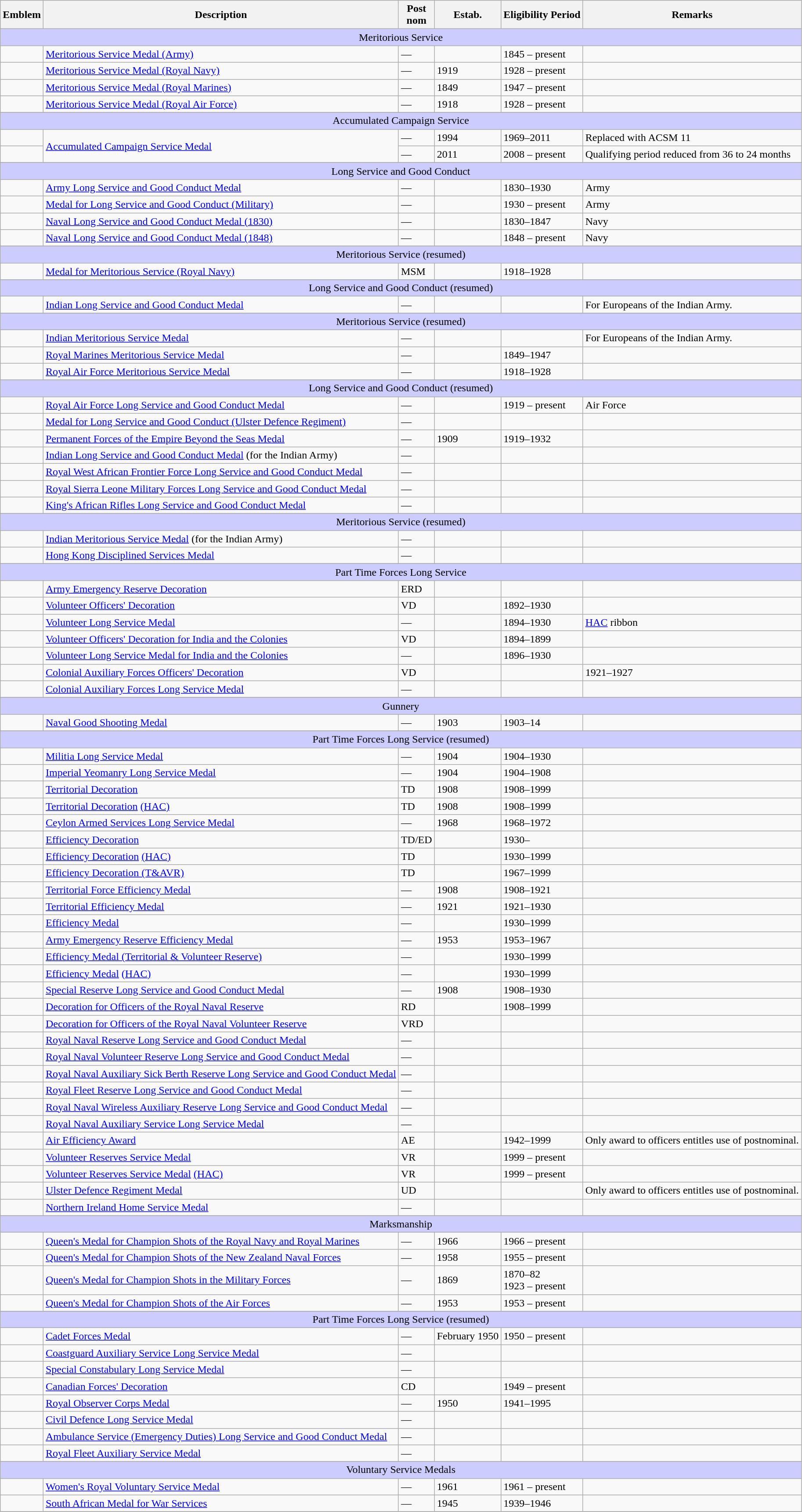<table class="wikitable">
<tr>
<th>Emblem</th>
<th>Description</th>
<th>Post<br>nom</th>
<th>Estab.</th>
<th>Eligibility Period</th>
<th>Remarks</th>
</tr>
<tr bgcolor = "#ccccff" align=center>
<td colspan="6">Meritorious Service</td>
</tr>
<tr>
<td></td>
<td><a href='#'>Meritorious Service Medal (Army)</a></td>
<td>—</td>
<td></td>
<td>1845 – present</td>
<td></td>
</tr>
<tr>
<td></td>
<td><a href='#'>Meritorious Service Medal (Royal Navy)</a></td>
<td>—</td>
<td>1919</td>
<td>1928 – present</td>
<td></td>
</tr>
<tr>
<td></td>
<td><a href='#'>Meritorious Service Medal (Royal Marines)</a></td>
<td>—</td>
<td>1849</td>
<td>1947 – present</td>
<td></td>
</tr>
<tr>
<td></td>
<td><a href='#'>Meritorious Service Medal (Royal Air Force)</a></td>
<td>—</td>
<td>1918</td>
<td>1928 – present</td>
<td></td>
</tr>
<tr>
</tr>
<tr bgcolor = "#ccccff" align=center>
<td colspan="6">Accumulated Campaign Service</td>
</tr>
<tr>
<td></td>
<td rowspan=2><a href='#'>Accumulated Campaign Service Medal</a></td>
<td>—</td>
<td>1994</td>
<td>1969–2011</td>
<td>Replaced with ACSM 11</td>
</tr>
<tr>
<td></td>
<td>—</td>
<td>2011</td>
<td>2008 – present</td>
<td>Qualifying period reduced from 36 to 24 months</td>
</tr>
<tr>
</tr>
<tr bgcolor = "#ccccff" align=center>
<td colspan="6">Long Service and Good Conduct</td>
</tr>
<tr>
<td></td>
<td><a href='#'>Army Long Service and Good Conduct Medal</a></td>
<td>—</td>
<td></td>
<td>1830–1930</td>
<td>Army</td>
</tr>
<tr>
<td></td>
<td><a href='#'>Medal for Long Service and Good Conduct (Military)</a></td>
<td>—</td>
<td></td>
<td>1930 – present</td>
<td>Army</td>
</tr>
<tr>
<td></td>
<td><a href='#'>Naval Long Service and Good Conduct Medal (1830)</a></td>
<td>—</td>
<td></td>
<td>1830–1847</td>
<td>Navy</td>
</tr>
<tr>
<td></td>
<td><a href='#'>Naval Long Service and Good Conduct Medal (1848)</a></td>
<td>—</td>
<td></td>
<td>1848 – present</td>
<td>Navy</td>
</tr>
<tr>
</tr>
<tr bgcolor = "#ccccff" align=center>
<td colspan="6">Meritorious Service (resumed)</td>
</tr>
<tr>
<td></td>
<td><a href='#'>Medal for Meritorious Service (Royal Navy)</a></td>
<td>MSM</td>
<td></td>
<td>1918–1928</td>
<td></td>
</tr>
<tr>
</tr>
<tr bgcolor = "#ccccff" align=center>
<td colspan="6">Long Service and Good Conduct (resumed)</td>
</tr>
<tr>
<td></td>
<td><a href='#'>Indian Long Service and Good Conduct Medal</a></td>
<td>—</td>
<td></td>
<td></td>
<td>For Europeans of the Indian Army.</td>
</tr>
<tr>
</tr>
<tr bgcolor = "#ccccff" align=center>
<td colspan="6">Meritorious Service (resumed)</td>
</tr>
<tr>
<td></td>
<td><a href='#'>Indian Meritorious Service Medal</a></td>
<td>—</td>
<td></td>
<td></td>
<td>For Europeans of the Indian Army.</td>
</tr>
<tr>
<td></td>
<td><a href='#'>Royal Marines Meritorious Service Medal</a></td>
<td>—</td>
<td></td>
<td>1849–1947</td>
<td></td>
</tr>
<tr>
<td></td>
<td><a href='#'>Royal Air Force Meritorious Service Medal</a></td>
<td>—</td>
<td></td>
<td>1918–1928</td>
<td></td>
</tr>
<tr>
</tr>
<tr bgcolor = "#ccccff" align=center>
<td colspan="6">Long Service and Good Conduct (resumed)</td>
</tr>
<tr>
<td></td>
<td><a href='#'>Royal Air Force Long Service and Good Conduct Medal</a></td>
<td>—</td>
<td></td>
<td>1919 – present</td>
<td>Air Force</td>
</tr>
<tr>
<td></td>
<td><a href='#'>Medal for Long Service and Good Conduct (Ulster Defence Regiment)</a></td>
<td>—</td>
<td></td>
<td></td>
<td></td>
</tr>
<tr>
<td></td>
<td><a href='#'>Permanent Forces of the Empire Beyond the Seas Medal</a></td>
<td>—</td>
<td>1909</td>
<td>1919–1932</td>
<td></td>
</tr>
<tr>
<td></td>
<td><a href='#'>Indian Long Service and Good Conduct Medal</a> (for the Indian Army)</td>
<td>—</td>
<td></td>
<td></td>
<td></td>
</tr>
<tr>
<td></td>
<td><a href='#'>Royal West African Frontier Force Long Service and Good Conduct Medal</a></td>
<td>—</td>
<td></td>
<td></td>
<td></td>
</tr>
<tr>
<td></td>
<td><a href='#'>Royal Sierra Leone Military Forces Long Service and Good Conduct Medal</a></td>
<td>—</td>
<td></td>
<td></td>
<td></td>
</tr>
<tr>
<td></td>
<td><a href='#'>King's African Rifles Long Service and Good Conduct Medal</a></td>
<td>—</td>
<td></td>
<td></td>
<td></td>
</tr>
<tr>
</tr>
<tr bgcolor = "#ccccff" align=center>
<td colspan="6">Meritorious Service (resumed)</td>
</tr>
<tr>
<td></td>
<td><a href='#'>Indian Meritorious Service Medal</a> (for the Indian Army)</td>
<td>—</td>
<td></td>
<td></td>
<td></td>
</tr>
<tr>
<td></td>
<td><a href='#'>Hong Kong Disciplined Services Medal</a></td>
<td>—</td>
<td></td>
<td></td>
<td></td>
</tr>
<tr>
</tr>
<tr bgcolor = "#ccccff" align=center>
<td colspan="6">Part Time Forces Long Service</td>
</tr>
<tr>
<td></td>
<td><a href='#'>Army Emergency Reserve Decoration</a></td>
<td>ERD</td>
<td></td>
<td></td>
<td></td>
</tr>
<tr>
<td></td>
<td><a href='#'>Volunteer Officers' Decoration</a></td>
<td>VD</td>
<td></td>
<td>1892–1930</td>
<td></td>
</tr>
<tr>
<td></td>
<td><a href='#'>Volunteer Long Service Medal</a></td>
<td>—</td>
<td></td>
<td>1894–1930</td>
<td> <a href='#'>HAC</a> ribbon</td>
</tr>
<tr>
<td></td>
<td><a href='#'>Volunteer Officers' Decoration for India and the Colonies</a></td>
<td>VD</td>
<td></td>
<td>1894–1899</td>
<td></td>
</tr>
<tr>
<td></td>
<td><a href='#'>Volunteer Long Service Medal for India and the Colonies</a></td>
<td>—</td>
<td></td>
<td>1896–1930</td>
<td></td>
</tr>
<tr>
<td></td>
<td><a href='#'>Colonial Auxiliary Forces Officers' Decoration</a></td>
<td>VD</td>
<td></td>
<td></td>
<td> 1921–1927</td>
</tr>
<tr>
<td></td>
<td><a href='#'>Colonial Auxiliary Forces Long Service Medal</a></td>
<td>—</td>
<td></td>
<td></td>
<td></td>
</tr>
<tr>
</tr>
<tr bgcolor = "#ccccff" align=center>
<td colspan="6">Gunnery</td>
</tr>
<tr>
<td></td>
<td><a href='#'>Naval Good Shooting Medal</a></td>
<td>—</td>
<td>1903</td>
<td>1903–14</td>
<td></td>
</tr>
<tr>
</tr>
<tr bgcolor = "#ccccff" align=center>
<td colspan="6">Part Time Forces Long Service (resumed)</td>
</tr>
<tr>
<td></td>
<td><a href='#'>Militia Long Service Medal</a></td>
<td>—</td>
<td>1904</td>
<td>1904–1930</td>
<td></td>
</tr>
<tr>
<td></td>
<td><a href='#'>Imperial Yeomanry Long Service Medal</a></td>
<td>—</td>
<td>1904</td>
<td>1904–1908</td>
<td></td>
</tr>
<tr>
<td></td>
<td><a href='#'>Territorial Decoration</a></td>
<td>TD</td>
<td>1908</td>
<td>1908–1999</td>
<td></td>
</tr>
<tr>
<td></td>
<td><a href='#'>Territorial Decoration</a> <a href='#'>(HAC)</a></td>
<td>TD</td>
<td>1908</td>
<td>1908–1999</td>
<td></td>
</tr>
<tr>
<td></td>
<td><a href='#'>Ceylon Armed Services Long Service Medal</a></td>
<td>—</td>
<td>1968</td>
<td>1968–1972</td>
<td></td>
</tr>
<tr>
<td></td>
<td><a href='#'>Efficiency Decoration</a></td>
<td>TD/ED</td>
<td></td>
<td>1930–</td>
<td></td>
</tr>
<tr>
<td></td>
<td><a href='#'>Efficiency Decoration</a> <a href='#'>(HAC)</a></td>
<td>TD</td>
<td></td>
<td>1930–1999</td>
<td></td>
</tr>
<tr>
<td></td>
<td><a href='#'>Efficiency Decoration (T&AVR)</a></td>
<td>TD</td>
<td></td>
<td>1967–1999</td>
<td></td>
</tr>
<tr>
<td></td>
<td><a href='#'>Territorial Force Efficiency Medal</a></td>
<td>—</td>
<td>1908</td>
<td>1908–1921</td>
<td></td>
</tr>
<tr>
<td></td>
<td><a href='#'>Territorial Efficiency Medal</a></td>
<td>—</td>
<td>1921</td>
<td>1921–1930</td>
<td></td>
</tr>
<tr>
<td></td>
<td><a href='#'>Efficiency Medal</a></td>
<td>—</td>
<td></td>
<td>1930–1999</td>
<td></td>
</tr>
<tr>
<td></td>
<td><a href='#'>Army Emergency Reserve Efficiency Medal</a></td>
<td>—</td>
<td>1953</td>
<td>1953–1967</td>
<td></td>
</tr>
<tr>
<td></td>
<td><a href='#'>Efficiency Medal (Territorial & Volunteer Reserve)</a></td>
<td>—</td>
<td></td>
<td>1930–1999</td>
<td></td>
</tr>
<tr>
<td></td>
<td><a href='#'>Efficiency Medal</a> <a href='#'>(HAC)</a></td>
<td>—</td>
<td></td>
<td>1930–1999</td>
<td></td>
</tr>
<tr>
<td></td>
<td><a href='#'>Special Reserve Long Service and Good Conduct Medal</a></td>
<td>—</td>
<td>1908</td>
<td>1908–1930</td>
<td></td>
</tr>
<tr>
<td></td>
<td><a href='#'>Decoration for Officers of the Royal Naval Reserve</a></td>
<td>RD</td>
<td></td>
<td>1908–1999</td>
<td></td>
</tr>
<tr>
<td></td>
<td><a href='#'>Decoration for Officers of the Royal Naval Volunteer Reserve</a></td>
<td>VRD</td>
<td></td>
<td></td>
<td></td>
</tr>
<tr>
<td></td>
<td><a href='#'>Royal Naval Reserve Long Service and Good Conduct Medal</a></td>
<td>—</td>
<td></td>
<td></td>
<td></td>
</tr>
<tr>
<td></td>
<td><a href='#'>Royal Naval Volunteer Reserve Long Service and Good Conduct Medal</a></td>
<td>—</td>
<td></td>
<td></td>
<td></td>
</tr>
<tr>
<td></td>
<td><a href='#'>Royal Naval Auxiliary Sick Berth Reserve Long Service and Good Conduct Medal</a></td>
<td>—</td>
<td></td>
<td></td>
<td></td>
</tr>
<tr>
<td></td>
<td><a href='#'>Royal Fleet Reserve Long Service and Good Conduct Medal</a></td>
<td>—</td>
<td></td>
<td></td>
<td></td>
</tr>
<tr>
<td></td>
<td><a href='#'>Royal Naval Wireless Auxiliary Reserve Long Service and Good Conduct Medal</a></td>
<td>—</td>
<td></td>
<td></td>
<td></td>
</tr>
<tr>
<td></td>
<td><a href='#'>Royal Naval Auxiliary Service Long Service Medal</a></td>
<td>—</td>
<td></td>
<td></td>
<td></td>
</tr>
<tr>
<td></td>
<td><a href='#'>Air Efficiency Award</a></td>
<td>AE</td>
<td></td>
<td>1942–1999</td>
<td>Only award to officers entitles use of postnominal.</td>
</tr>
<tr>
<td></td>
<td><a href='#'>Volunteer Reserves Service Medal</a></td>
<td>VR</td>
<td></td>
<td>1999 – present</td>
<td></td>
</tr>
<tr>
<td></td>
<td><a href='#'>Volunteer Reserves Service Medal</a> <a href='#'>(HAC)</a></td>
<td>VR</td>
<td></td>
<td>1999 – present</td>
<td></td>
</tr>
<tr>
<td></td>
<td><a href='#'>Ulster Defence Regiment Medal</a></td>
<td>UD</td>
<td></td>
<td></td>
<td>Only award to officers entitles use of postnominal.</td>
</tr>
<tr>
<td></td>
<td><a href='#'>Northern Ireland Home Service Medal</a></td>
<td>—</td>
<td></td>
<td></td>
<td></td>
</tr>
<tr>
</tr>
<tr bgcolor = "#ccccff" align=center>
<td colspan="6">Marksmanship</td>
</tr>
<tr>
<td></td>
<td><a href='#'>Queen's Medal for Champion Shots of the Royal Navy and Royal Marines</a></td>
<td>—</td>
<td>1966</td>
<td>1966 – present</td>
<td></td>
</tr>
<tr>
<td></td>
<td><a href='#'>Queen's Medal for Champion Shots of the New Zealand Naval Forces</a></td>
<td>—</td>
<td>1958</td>
<td>1955 – present</td>
<td></td>
</tr>
<tr>
<td></td>
<td><a href='#'>Queen's Medal for Champion Shots in the Military Forces</a></td>
<td>—</td>
<td>1869</td>
<td>1870–82<br>1923 – present</td>
<td></td>
</tr>
<tr>
<td></td>
<td><a href='#'>Queen's Medal for Champion Shots of the Air Forces</a></td>
<td>—</td>
<td>1953</td>
<td>1953 – present</td>
<td></td>
</tr>
<tr>
</tr>
<tr bgcolor = "#ccccff" align=center>
<td colspan="6">Part Time Forces Long Service (resumed)</td>
</tr>
<tr>
<td></td>
<td><a href='#'>Cadet Forces Medal</a></td>
<td>—</td>
<td>February 1950</td>
<td>1950 – present</td>
<td></td>
</tr>
<tr>
<td></td>
<td><a href='#'>Coastguard Auxiliary Service Long Service Medal</a></td>
<td>—</td>
<td></td>
<td></td>
<td></td>
</tr>
<tr>
<td></td>
<td><a href='#'>Special Constabulary Long Service Medal</a></td>
<td>—</td>
<td></td>
<td></td>
<td></td>
</tr>
<tr>
<td></td>
<td><a href='#'>Canadian Forces' Decoration</a></td>
<td>CD</td>
<td></td>
<td>1949 – present</td>
<td></td>
</tr>
<tr>
<td></td>
<td><a href='#'>Royal Observer Corps Medal</a></td>
<td>—</td>
<td>1950</td>
<td>1941–1995</td>
<td></td>
</tr>
<tr>
<td></td>
<td><a href='#'>Civil Defence Long Service Medal</a></td>
<td>—</td>
<td></td>
<td></td>
<td></td>
</tr>
<tr>
<td></td>
<td><a href='#'>Ambulance Service (Emergency Duties) Long Service and Good Conduct Medal</a></td>
<td>—</td>
<td></td>
<td></td>
<td></td>
</tr>
<tr>
<td></td>
<td><a href='#'>Royal Fleet Auxiliary Service Medal</a></td>
<td>—</td>
<td></td>
<td></td>
<td></td>
</tr>
<tr>
</tr>
<tr bgcolor = "#ccccff" align=center>
<td colspan="6">Voluntary Service Medals</td>
</tr>
<tr>
<td></td>
<td><a href='#'>Women's Royal Voluntary Service Medal</a></td>
<td>—</td>
<td>1961</td>
<td>1961 – present</td>
<td></td>
</tr>
<tr>
<td></td>
<td><a href='#'>South African Medal for War Services</a></td>
<td>—</td>
<td>1945</td>
<td>1939–1946</td>
<td></td>
</tr>
<tr>
</tr>
</table>
